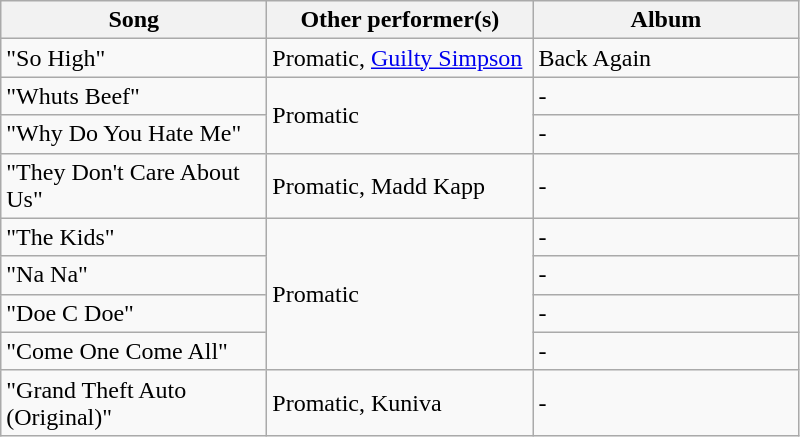<table class="wikitable">
<tr>
<th width="170">Song</th>
<th width="170">Other performer(s)</th>
<th width="170">Album</th>
</tr>
<tr>
<td>"So High"</td>
<td>Promatic, <a href='#'>Guilty Simpson</a></td>
<td>Back Again</td>
</tr>
<tr>
<td>"Whuts Beef"</td>
<td rowspan="2">Promatic</td>
<td>-</td>
</tr>
<tr>
<td>"Why Do You Hate Me"</td>
<td>-</td>
</tr>
<tr>
<td>"They Don't Care About Us"</td>
<td>Promatic, Madd Kapp</td>
<td>-</td>
</tr>
<tr>
<td>"The Kids"</td>
<td rowspan="4">Promatic</td>
<td>-</td>
</tr>
<tr>
<td>"Na Na"</td>
<td>-</td>
</tr>
<tr>
<td>"Doe C Doe"</td>
<td>-</td>
</tr>
<tr>
<td>"Come One Come All"</td>
<td>-</td>
</tr>
<tr>
<td>"Grand Theft Auto (Original)"</td>
<td>Promatic, Kuniva</td>
<td>-</td>
</tr>
</table>
